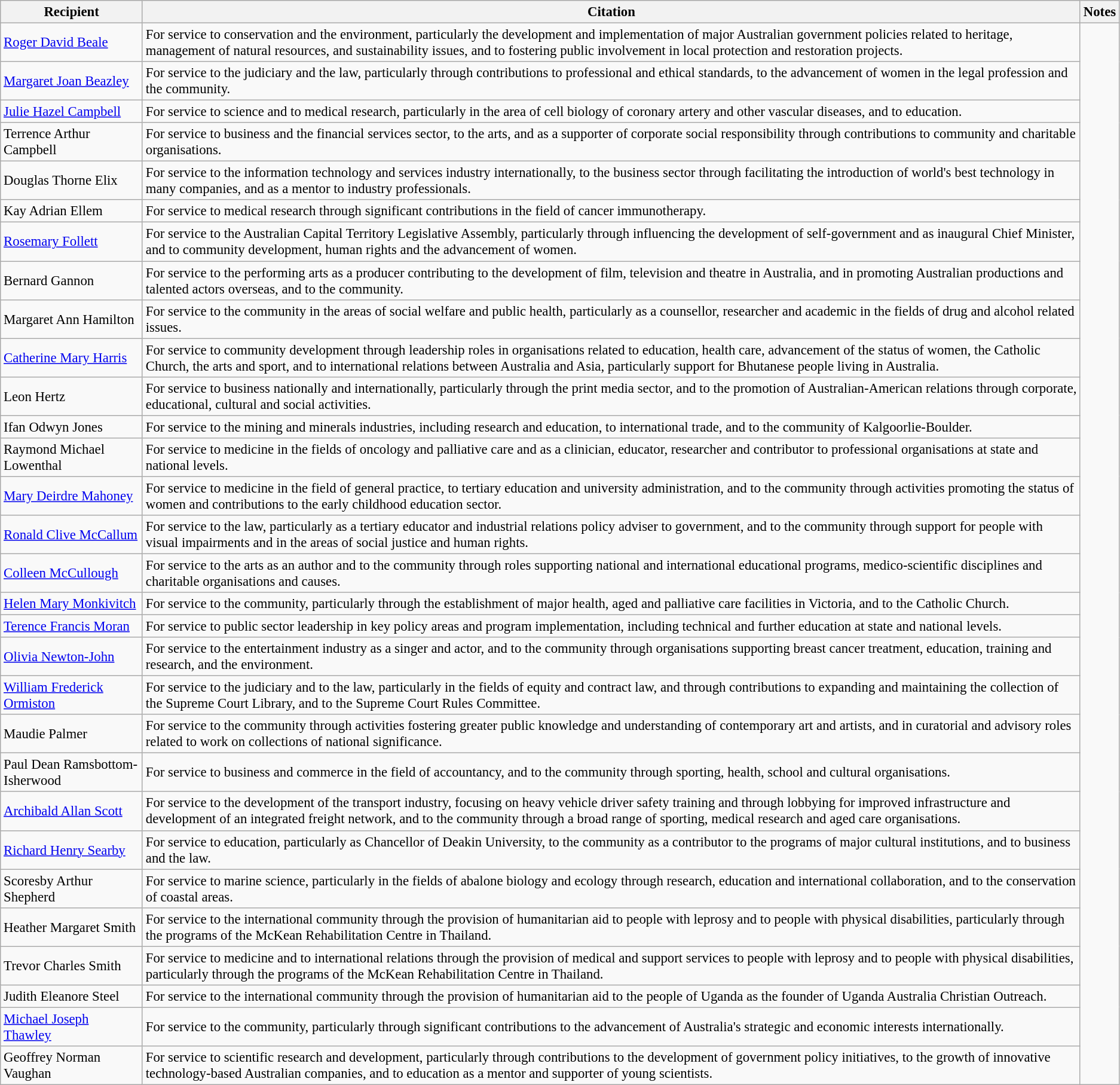<table class="wikitable" style="font-size:95%;">
<tr>
<th>Recipient</th>
<th>Citation</th>
<th>Notes</th>
</tr>
<tr>
<td><a href='#'>Roger David Beale</a></td>
<td>For service to conservation and the environment, particularly the development and implementation of major Australian government policies related to heritage, management of natural resources, and sustainability issues, and to fostering public involvement in local protection and restoration projects.</td>
<td rowspan=30></td>
</tr>
<tr>
<td> <a href='#'>Margaret Joan Beazley</a></td>
<td>For service to the judiciary and the law, particularly through contributions to professional and ethical standards, to the advancement of women in the legal profession and the community.</td>
</tr>
<tr>
<td> <a href='#'>Julie Hazel Campbell</a></td>
<td>For service to science and to medical research, particularly in the area of cell biology of coronary artery and other vascular diseases, and to education.</td>
</tr>
<tr>
<td>Terrence Arthur Campbell</td>
<td>For service to business and the financial services sector, to the arts, and as a supporter of corporate social responsibility through contributions to community and charitable organisations.</td>
</tr>
<tr>
<td>Douglas Thorne Elix</td>
<td>For service to the information technology and services industry internationally, to the business sector through facilitating the introduction of world's best technology in many companies, and as a mentor to industry professionals.</td>
</tr>
<tr>
<td> Kay Adrian Ellem</td>
<td>For service to medical research through significant contributions in the field of cancer immunotherapy.</td>
</tr>
<tr>
<td><a href='#'>Rosemary Follett</a></td>
<td>For service to the Australian Capital Territory Legislative Assembly, particularly through influencing the development of self-government and as inaugural Chief Minister, and to community development, human rights and the advancement of women.</td>
</tr>
<tr>
<td>Bernard Gannon</td>
<td>For service to the performing arts as a producer contributing to the development of film, television and theatre in Australia, and in promoting Australian productions and talented actors overseas, and to the community.</td>
</tr>
<tr>
<td> Margaret Ann Hamilton</td>
<td>For service to the community in the areas of social welfare and public health, particularly as a counsellor, researcher and academic in the fields of drug and alcohol related issues.</td>
</tr>
<tr>
<td><a href='#'>Catherine Mary Harris</a></td>
<td>For service to community development through leadership roles in organisations related to education, health care, advancement of the status of women, the Catholic Church, the arts and sport, and to international relations between Australia and Asia, particularly support for Bhutanese people living in Australia.</td>
</tr>
<tr>
<td>Leon Hertz</td>
<td>For service to business nationally and internationally, particularly through the print media sector, and to the promotion of Australian-American relations through corporate, educational, cultural and social activities.</td>
</tr>
<tr>
<td> Ifan Odwyn Jones</td>
<td>For service to the mining and minerals industries, including research and education, to international trade, and to the community of Kalgoorlie-Boulder.</td>
</tr>
<tr>
<td> Raymond Michael Lowenthal</td>
<td>For service to medicine in the fields of oncology and palliative care and as a clinician, educator, researcher and contributor to professional organisations at state and national levels.</td>
</tr>
<tr>
<td> <a href='#'>Mary Deirdre Mahoney</a></td>
<td>For service to medicine in the field of general practice, to tertiary education and university administration, and to the community through activities promoting the status of women and contributions to the early childhood education sector.</td>
</tr>
<tr>
<td> <a href='#'>Ronald Clive McCallum</a></td>
<td>For service to the law, particularly as a tertiary educator and industrial relations policy adviser to government, and to the community through support for people with visual impairments and in the areas of social justice and human rights.</td>
</tr>
<tr>
<td> <a href='#'>Colleen McCullough</a></td>
<td>For service to the arts as an author and to the community through roles supporting national and international educational programs, medico-scientific disciplines and charitable organisations and causes.</td>
</tr>
<tr>
<td> <a href='#'>Helen Mary Monkivitch</a></td>
<td>For service to the community, particularly through the establishment of major health, aged and palliative care facilities in Victoria, and to the Catholic Church.</td>
</tr>
<tr>
<td><a href='#'>Terence Francis Moran</a></td>
<td>For service to public sector leadership in key policy areas and program implementation, including technical and further education at state and national levels.</td>
</tr>
<tr>
<td><a href='#'>Olivia Newton-John</a></td>
<td>For service to the entertainment industry as a singer and actor, and to the community through organisations supporting breast cancer treatment, education, training and research, and the environment.</td>
</tr>
<tr>
<td> <a href='#'>William Frederick Ormiston</a></td>
<td>For service to the judiciary and to the law, particularly in the fields of equity and contract law, and through contributions to expanding and maintaining the collection of the Supreme Court Library, and to the Supreme Court Rules Committee.</td>
</tr>
<tr>
<td>Maudie Palmer</td>
<td>For service to the community through activities fostering greater public knowledge and understanding of contemporary art and artists, and in curatorial and advisory roles related to work on collections of national significance.</td>
</tr>
<tr>
<td>Paul Dean Ramsbottom-Isherwood</td>
<td>For service to business and commerce in the field of accountancy, and to the community through sporting, health, school and cultural organisations.</td>
</tr>
<tr>
<td><a href='#'>Archibald Allan Scott</a></td>
<td>For service to the development of the transport industry, focusing on heavy vehicle driver safety training and through lobbying for improved infrastructure and development of an integrated freight network, and to the community through a broad range of sporting, medical research and aged care organisations.</td>
</tr>
<tr>
<td><a href='#'>Richard Henry Searby</a></td>
<td>For service to education, particularly as Chancellor of Deakin University, to the community as a contributor to the programs of major cultural institutions, and to business and the law.</td>
</tr>
<tr>
<td> Scoresby Arthur Shepherd</td>
<td>For service to marine science, particularly in the fields of abalone biology and ecology through research, education and international collaboration, and to the conservation of coastal areas.</td>
</tr>
<tr>
<td>Heather Margaret Smith</td>
<td>For service to the international community through the provision of humanitarian aid to people with leprosy and to people with physical disabilities, particularly through the programs of the McKean Rehabilitation Centre in Thailand.</td>
</tr>
<tr>
<td> Trevor Charles Smith</td>
<td>For service to medicine and to international relations through the provision of medical and support services to people with leprosy and to people with physical disabilities, particularly through the programs of the McKean Rehabilitation Centre in Thailand.</td>
</tr>
<tr>
<td>Judith Eleanore Steel</td>
<td>For service to the international community through the provision of humanitarian aid to the people of Uganda as the founder of Uganda Australia Christian Outreach.</td>
</tr>
<tr>
<td><a href='#'>Michael Joseph Thawley</a></td>
<td>For service to the community, particularly through significant contributions to the advancement of Australia's strategic and economic interests internationally.</td>
</tr>
<tr>
<td> Geoffrey Norman Vaughan</td>
<td>For service to scientific research and development, particularly through contributions to the development of government policy initiatives, to the growth of innovative technology-based Australian companies, and to education as a mentor and supporter of young scientists.</td>
</tr>
</table>
